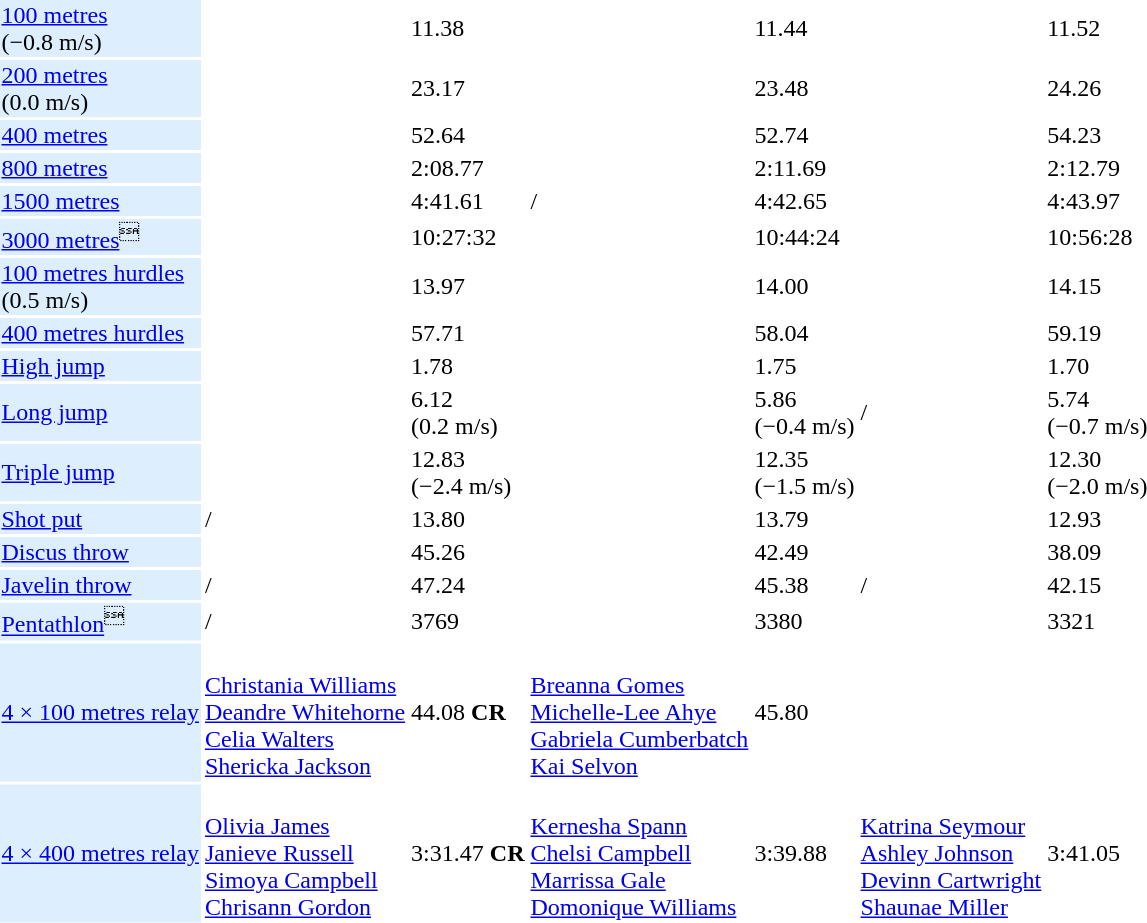<table>
<tr>
<td style="background:#def;"><a href='#'>100 metres</a> <br> (−0.8 m/s)</td>
<td></td>
<td>11.38</td>
<td></td>
<td>11.44</td>
<td></td>
<td>11.52</td>
</tr>
<tr>
<td style="background:#def;"><a href='#'>200 metres</a> <br> (0.0 m/s)</td>
<td></td>
<td>23.17</td>
<td></td>
<td>23.48</td>
<td></td>
<td>24.26</td>
</tr>
<tr>
<td style="background:#def;"><a href='#'>400 metres</a></td>
<td></td>
<td>52.64</td>
<td></td>
<td>52.74</td>
<td></td>
<td>54.23</td>
</tr>
<tr>
<td style="background:#def;"><a href='#'>800 metres</a></td>
<td></td>
<td>2:08.77</td>
<td></td>
<td>2:11.69</td>
<td></td>
<td>2:12.79</td>
</tr>
<tr>
<td style="background:#def;"><a href='#'>1500 metres</a></td>
<td></td>
<td>4:41.61</td>
<td>/</td>
<td>4:42.65</td>
<td></td>
<td>4:43.97</td>
</tr>
<tr>
<td style="background:#def;"><a href='#'>3000 metres</a><sup></sup></td>
<td></td>
<td>10:27:32</td>
<td></td>
<td>10:44:24</td>
<td></td>
<td>10:56:28</td>
</tr>
<tr>
<td style="background:#def;"><a href='#'>100 metres hurdles</a> <br> (0.5 m/s)</td>
<td></td>
<td>13.97</td>
<td></td>
<td>14.00</td>
<td></td>
<td>14.15</td>
</tr>
<tr>
<td style="background:#def;"><a href='#'>400 metres hurdles</a></td>
<td></td>
<td>57.71</td>
<td></td>
<td>58.04</td>
<td></td>
<td>59.19</td>
</tr>
<tr>
<td style="background:#def;"><a href='#'>High jump</a></td>
<td></td>
<td>1.78</td>
<td></td>
<td>1.75</td>
<td></td>
<td>1.70</td>
</tr>
<tr>
<td style="background:#def;"><a href='#'>Long jump</a></td>
<td></td>
<td>6.12 <br> (0.2 m/s)</td>
<td></td>
<td>5.86 <br> (−0.4 m/s)</td>
<td>/</td>
<td>5.74 <br> (−0.7 m/s)</td>
</tr>
<tr>
<td style="background:#def;"><a href='#'>Triple jump</a></td>
<td></td>
<td>12.83 <br> (−2.4 m/s)</td>
<td></td>
<td>12.35 <br> (−1.5 m/s)</td>
<td></td>
<td>12.30 <br> (−2.0 m/s)</td>
</tr>
<tr>
<td style="background:#def;"><a href='#'>Shot put</a></td>
<td>/</td>
<td>13.80</td>
<td></td>
<td>13.79</td>
<td></td>
<td>12.93</td>
</tr>
<tr>
<td style="background:#def;"><a href='#'>Discus throw</a></td>
<td></td>
<td>45.26</td>
<td></td>
<td>42.49</td>
<td></td>
<td>38.09</td>
</tr>
<tr>
<td style="background:#def;"><a href='#'>Javelin throw</a></td>
<td>/</td>
<td>47.24</td>
<td></td>
<td>45.38</td>
<td>/</td>
<td>42.15</td>
</tr>
<tr>
<td style="background:#def;"><a href='#'>Pentathlon</a><sup></sup></td>
<td>/</td>
<td>3769</td>
<td></td>
<td>3380</td>
<td></td>
<td>3321</td>
</tr>
<tr>
<td style="background:#def;"><a href='#'>4 × 100 metres relay</a></td>
<td> <br> <a href='#'>Christania Williams</a> <br> <a href='#'>Deandre Whitehorne</a> <br> <a href='#'>Celia Walters</a> <br> <a href='#'>Shericka Jackson</a></td>
<td>44.08 <strong>CR</strong></td>
<td>  <br> <a href='#'>Breanna Gomes</a> <br> <a href='#'>Michelle-Lee Ahye</a> <br> <a href='#'>Gabriela Cumberbatch</a> <br> <a href='#'>Kai Selvon</a></td>
<td>45.80</td>
<td></td>
<td></td>
</tr>
<tr>
<td style="background:#def;"><a href='#'>4 × 400 metres relay</a></td>
<td> <br> <a href='#'>Olivia James</a> <br> <a href='#'>Janieve Russell</a> <br> <a href='#'>Simoya Campbell</a> <br> <a href='#'>Chrisann Gordon</a></td>
<td>3:31.47 <strong>CR</strong></td>
<td> <br> <a href='#'>Kernesha Spann</a> <br> <a href='#'>Chelsi Campbell</a> <br> <a href='#'>Marrissa Gale</a> <br> <a href='#'>Domonique Williams</a></td>
<td>3:39.88</td>
<td> <br> <a href='#'>Katrina Seymour</a> <br> <a href='#'>Ashley Johnson</a> <br> <a href='#'>Devinn Cartwright</a> <br> <a href='#'>Shaunae Miller</a></td>
<td>3:41.05</td>
</tr>
</table>
